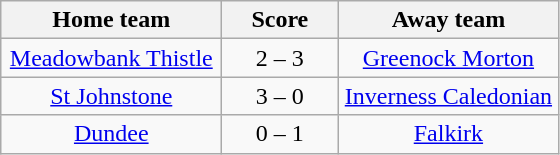<table class="wikitable" style="text-align: center">
<tr>
<th width=140>Home team</th>
<th width=70>Score</th>
<th width=140>Away team</th>
</tr>
<tr>
<td><a href='#'>Meadowbank Thistle</a></td>
<td>2 – 3</td>
<td><a href='#'>Greenock Morton</a></td>
</tr>
<tr>
<td><a href='#'>St Johnstone</a></td>
<td>3 – 0</td>
<td><a href='#'>Inverness Caledonian</a></td>
</tr>
<tr>
<td><a href='#'>Dundee</a></td>
<td>0 – 1</td>
<td><a href='#'>Falkirk</a></td>
</tr>
</table>
